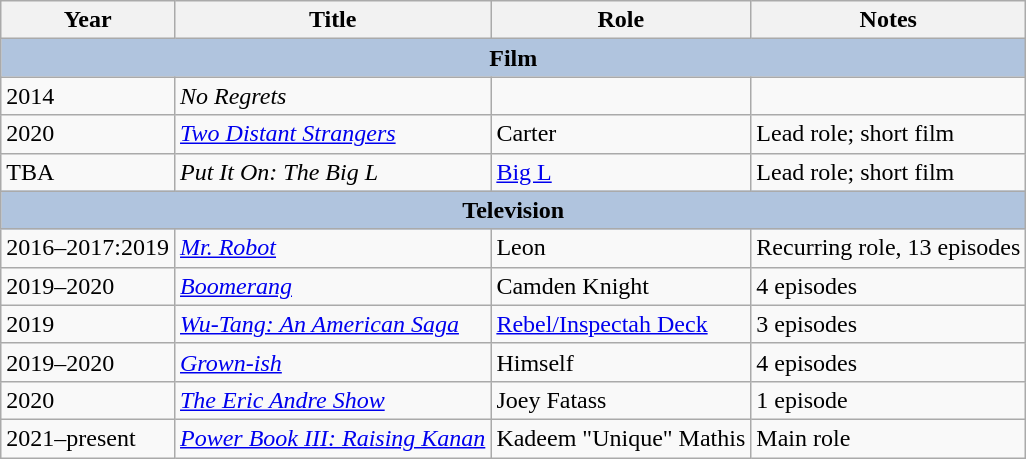<table class="wikitable">
<tr>
<th>Year</th>
<th>Title</th>
<th>Role</th>
<th>Notes</th>
</tr>
<tr>
<th style="background: #b0c4de; text-align: center;" colspan="4">Film</th>
</tr>
<tr>
<td>2014</td>
<td><em>No Regrets</em></td>
<td></td>
</tr>
<tr>
<td>2020</td>
<td><em><a href='#'>Two Distant Strangers</a></em></td>
<td>Carter</td>
<td>Lead role; short film</td>
</tr>
<tr>
<td>TBA</td>
<td><em>Put It On: The Big L</em></td>
<td><a href='#'>Big L</a></td>
<td>Lead role; short film</td>
</tr>
<tr>
<th style="background: #b0c4de; text-align: center;" colspan="4">Television</th>
</tr>
<tr>
<td rowspan="1">2016–2017:2019</td>
<td><em><a href='#'>Mr. Robot</a></em></td>
<td>Leon</td>
<td>Recurring role, 13 episodes</td>
</tr>
<tr>
<td rowspan="1">2019–2020</td>
<td><em><a href='#'>Boomerang</a></em></td>
<td>Camden Knight</td>
<td>4 episodes</td>
</tr>
<tr>
<td rowspan="1">2019</td>
<td><em><a href='#'>Wu-Tang: An American Saga</a></em></td>
<td><a href='#'>Rebel/Inspectah Deck</a></td>
<td>3 episodes</td>
</tr>
<tr>
<td rowspan="1">2019–2020</td>
<td><em><a href='#'>Grown-ish</a></em></td>
<td>Himself</td>
<td>4 episodes</td>
</tr>
<tr>
<td>2020</td>
<td><em><a href='#'>The Eric Andre Show</a></em></td>
<td>Joey Fatass</td>
<td>1 episode</td>
</tr>
<tr>
<td>2021–present</td>
<td><em><a href='#'>Power Book III: Raising Kanan</a></em></td>
<td>Kadeem "Unique" Mathis</td>
<td>Main role</td>
</tr>
</table>
